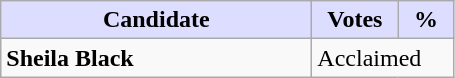<table class="wikitable">
<tr>
<th style="background:#ddf; width:200px;">Candidate</th>
<th style="background:#ddf; width:50px;">Votes</th>
<th style="background:#ddf; width:30px;">%</th>
</tr>
<tr>
<td><strong>Sheila Black</strong></td>
<td colspan="2">Acclaimed</td>
</tr>
</table>
